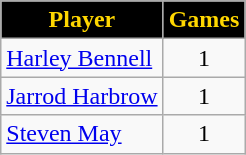<table class="wikitable">
<tr>
<th style="background:black; color:gold" text-align:center;">Player</th>
<th style="background:black; color:gold" text-align:center;">Games</th>
</tr>
<tr>
<td><a href='#'>Harley Bennell</a></td>
<td style="text-align:center;">1</td>
</tr>
<tr>
<td><a href='#'>Jarrod Harbrow</a></td>
<td style="text-align:center;">1</td>
</tr>
<tr>
<td><a href='#'>Steven May</a></td>
<td style="text-align:center;">1</td>
</tr>
</table>
